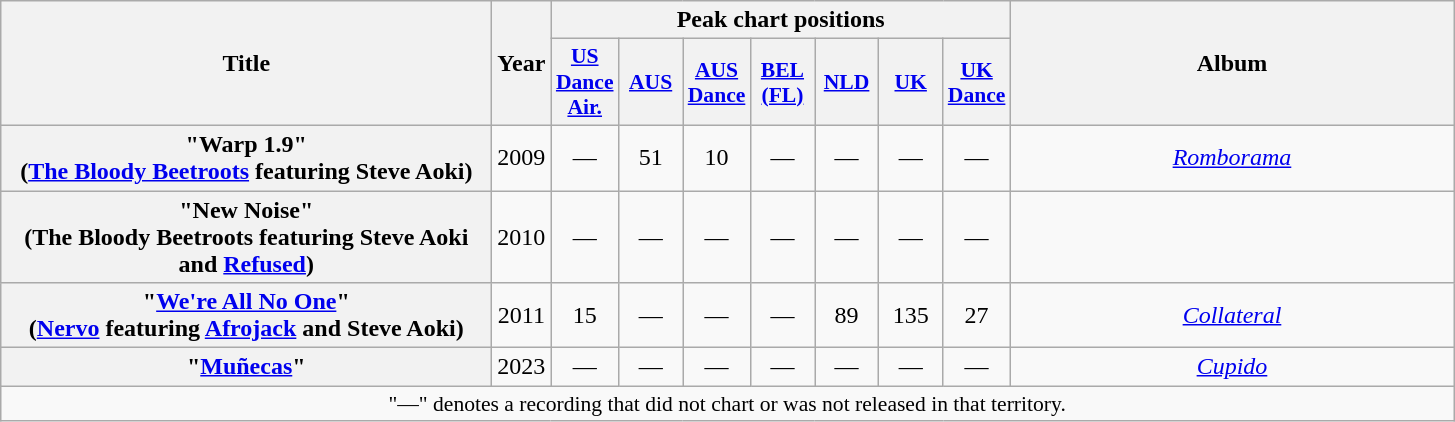<table class="wikitable plainrowheaders" style="text-align:center;" border="1">
<tr>
<th scope="col" rowspan="2" style="width:20em;">Title</th>
<th scope="col" rowspan="2">Year</th>
<th scope="col" colspan="7">Peak chart positions</th>
<th scope="col" rowspan="2" style="width:18em;">Album</th>
</tr>
<tr>
<th scope="col" style="width:2.5em;font-size:90%;"><a href='#'>US<br>Dance<br>Air.</a><br></th>
<th scope="col" style="width:2.5em;font-size:90%;"><a href='#'>AUS</a><br></th>
<th scope="col" style="width:2.5em;font-size:90%;"><a href='#'>AUS<br>Dance</a><br></th>
<th scope="col" style="width:2.5em;font-size:90%;"><a href='#'>BEL<br>(FL)</a><br></th>
<th scope="col" style="width:2.5em;font-size:90%;"><a href='#'>NLD</a><br></th>
<th scope="col" style="width:2.5em;font-size:90%;"><a href='#'>UK</a><br></th>
<th scope="col" style="width:2.5em;font-size:90%;"><a href='#'>UK<br>Dance</a><br></th>
</tr>
<tr>
<th scope="row">"Warp 1.9"<br><span>(<a href='#'>The Bloody Beetroots</a> featuring Steve Aoki)</span></th>
<td>2009</td>
<td>—</td>
<td>51</td>
<td>10</td>
<td>—</td>
<td>—</td>
<td>—</td>
<td>—</td>
<td><em><a href='#'>Romborama</a></em></td>
</tr>
<tr>
<th scope="row">"New Noise"<br><span>(The Bloody Beetroots featuring Steve Aoki and <a href='#'>Refused</a>)</span></th>
<td>2010</td>
<td>—</td>
<td>—</td>
<td>—</td>
<td>—</td>
<td>—</td>
<td>—</td>
<td>—</td>
<td></td>
</tr>
<tr>
<th scope="row">"<a href='#'>We're All No One</a>"<br><span>(<a href='#'>Nervo</a> featuring <a href='#'>Afrojack</a> and Steve Aoki)</span></th>
<td>2011</td>
<td>15</td>
<td>—</td>
<td>—</td>
<td>—</td>
<td>89</td>
<td>135</td>
<td>27</td>
<td><em><a href='#'>Collateral</a></em></td>
</tr>
<tr>
<th scope="row">"<a href='#'>Muñecas</a>"<br></th>
<td>2023</td>
<td>—</td>
<td>—</td>
<td>—</td>
<td>—</td>
<td>—</td>
<td>—</td>
<td>—</td>
<td><em><a href='#'>Cupido</a></em></td>
</tr>
<tr>
<td colspan="10" style="font-size:90%">"—" denotes a recording that did not chart or was not released in that territory.</td>
</tr>
</table>
